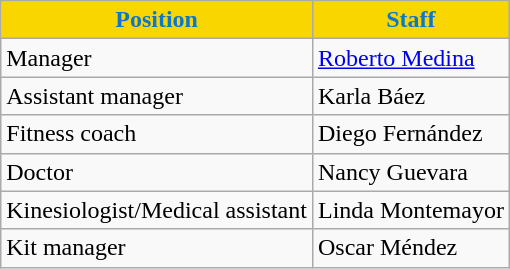<table class="wikitable">
<tr>
<th style=background-color:#F9D600;color:#0E77CA>Position</th>
<th style=background-color:#F9D600;color:#0E77CA>Staff</th>
</tr>
<tr>
<td>Manager</td>
<td> <a href='#'>Roberto Medina</a></td>
</tr>
<tr>
<td>Assistant manager</td>
<td> Karla Báez</td>
</tr>
<tr>
<td>Fitness coach</td>
<td> Diego Fernández</td>
</tr>
<tr>
<td>Doctor</td>
<td> Nancy Guevara</td>
</tr>
<tr>
<td>Kinesiologist/Medical assistant</td>
<td> Linda Montemayor</td>
</tr>
<tr>
<td>Kit manager</td>
<td> Oscar Méndez</td>
</tr>
</table>
